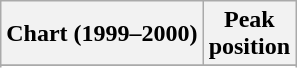<table class="wikitable sortable plainrowheaders" style="text-align:center">
<tr>
<th scope="col">Chart (1999–2000)</th>
<th scope="col">Peak<br> position</th>
</tr>
<tr>
</tr>
<tr>
</tr>
</table>
